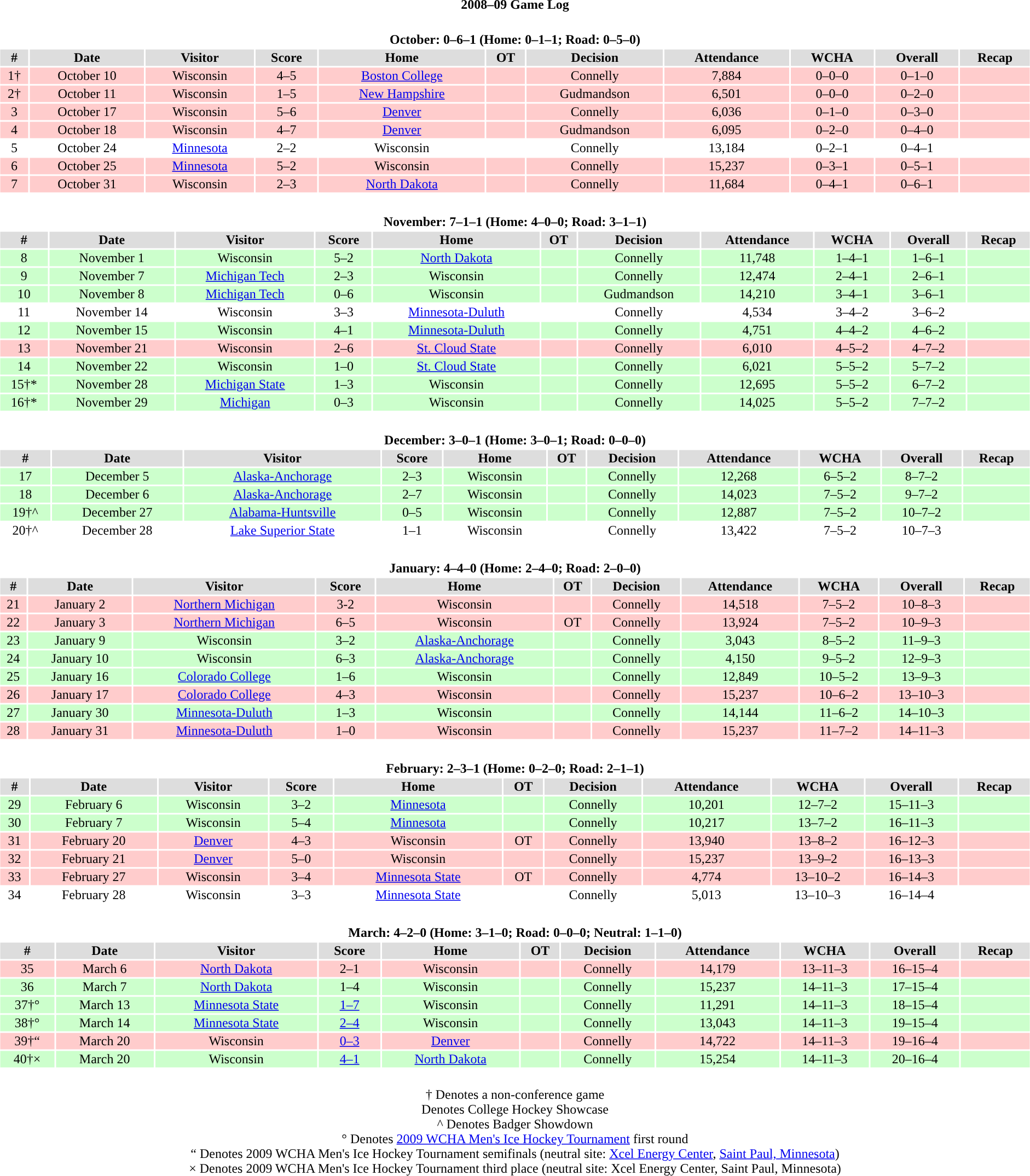<table class="toccolours" width=100% style="clear:both; margin:1.5em auto; text-align:center;">
<tr>
<th colspan=12>2008–09 Game Log</th>
</tr>
<tr>
<td colspan=12><br><table class="toccolours collapsible collapsed" width=100%>
<tr>
<th colspan=12>October: 0–6–1 (Home: 0–1–1; Road: 0–5–0)</th>
</tr>
<tr align="center"  bgcolor="#dddddd">
<th>#</th>
<th>Date</th>
<th>Visitor</th>
<th>Score</th>
<th>Home</th>
<th>OT</th>
<th>Decision</th>
<th>Attendance</th>
<th>WCHA</th>
<th>Overall</th>
<th>Recap</th>
</tr>
<tr align="center" bgcolor="#ffcccc">
<td>1†</td>
<td>October 10</td>
<td>Wisconsin</td>
<td>4–5</td>
<td><a href='#'>Boston College</a></td>
<td></td>
<td>Connelly</td>
<td>7,884</td>
<td>0–0–0</td>
<td>0–1–0</td>
<td></td>
</tr>
<tr align="center" bgcolor="#ffcccc">
<td>2†</td>
<td>October 11</td>
<td>Wisconsin</td>
<td>1–5</td>
<td><a href='#'>New Hampshire</a></td>
<td></td>
<td>Gudmandson</td>
<td>6,501</td>
<td>0–0–0</td>
<td>0–2–0</td>
<td></td>
</tr>
<tr align="center" bgcolor="#ffcccc">
<td>3</td>
<td>October 17</td>
<td>Wisconsin</td>
<td>5–6</td>
<td><a href='#'>Denver</a></td>
<td></td>
<td>Connelly</td>
<td>6,036</td>
<td>0–1–0</td>
<td>0–3–0</td>
<td></td>
</tr>
<tr align="center" bgcolor="#ffcccc">
<td>4</td>
<td>October 18</td>
<td>Wisconsin</td>
<td>4–7</td>
<td><a href='#'>Denver</a></td>
<td></td>
<td>Gudmandson</td>
<td>6,095</td>
<td>0–2–0</td>
<td>0–4–0</td>
<td></td>
</tr>
<tr align="center" bgcolor=white>
<td>5</td>
<td>October 24</td>
<td><a href='#'>Minnesota</a></td>
<td>2–2</td>
<td>Wisconsin</td>
<td></td>
<td>Connelly</td>
<td>13,184</td>
<td>0–2–1</td>
<td>0–4–1</td>
<td></td>
</tr>
<tr align="center" bgcolor="#ffcccc">
<td>6</td>
<td>October 25</td>
<td><a href='#'>Minnesota</a></td>
<td>5–2</td>
<td>Wisconsin</td>
<td></td>
<td>Connelly</td>
<td>15,237</td>
<td>0–3–1</td>
<td>0–5–1</td>
<td></td>
</tr>
<tr align="center" bgcolor="#ffcccc">
<td>7</td>
<td>October 31</td>
<td>Wisconsin</td>
<td>2–3</td>
<td><a href='#'>North Dakota</a></td>
<td></td>
<td>Connelly</td>
<td>11,684</td>
<td>0–4–1</td>
<td>0–6–1</td>
<td></td>
</tr>
</table>
</td>
</tr>
<tr>
<td colspan=12><br><table class="toccolours collapsible collapsed" width=100%>
<tr>
<th colspan=12>November: 7–1–1 (Home: 4–0–0; Road: 3–1–1)</th>
</tr>
<tr align="center"  bgcolor="#dddddd">
<th>#</th>
<th>Date</th>
<th>Visitor</th>
<th>Score</th>
<th>Home</th>
<th>OT</th>
<th>Decision</th>
<th>Attendance</th>
<th>WCHA</th>
<th>Overall</th>
<th>Recap</th>
</tr>
<tr align="center" bgcolor="#ccffcc">
<td>8</td>
<td>November 1</td>
<td>Wisconsin</td>
<td>5–2</td>
<td><a href='#'>North Dakota</a></td>
<td></td>
<td>Connelly</td>
<td>11,748</td>
<td>1–4–1</td>
<td>1–6–1</td>
<td></td>
</tr>
<tr align="center" bgcolor="#ccffcc">
<td>9</td>
<td>November 7</td>
<td><a href='#'>Michigan Tech</a></td>
<td>2–3</td>
<td>Wisconsin</td>
<td></td>
<td>Connelly</td>
<td>12,474</td>
<td>2–4–1</td>
<td>2–6–1</td>
<td></td>
</tr>
<tr align="center" bgcolor="#ccffcc">
<td>10</td>
<td>November 8</td>
<td><a href='#'>Michigan Tech</a></td>
<td>0–6</td>
<td>Wisconsin</td>
<td></td>
<td>Gudmandson</td>
<td>14,210</td>
<td>3–4–1</td>
<td>3–6–1</td>
<td></td>
</tr>
<tr align="center" bgcolor=white>
<td>11</td>
<td>November 14</td>
<td>Wisconsin</td>
<td>3–3</td>
<td><a href='#'>Minnesota-Duluth</a></td>
<td></td>
<td>Connelly</td>
<td>4,534</td>
<td>3–4–2</td>
<td>3–6–2</td>
<td></td>
</tr>
<tr align="center" bgcolor="#ccffcc">
<td>12</td>
<td>November 15</td>
<td>Wisconsin</td>
<td>4–1</td>
<td><a href='#'>Minnesota-Duluth</a></td>
<td></td>
<td>Connelly</td>
<td>4,751</td>
<td>4–4–2</td>
<td>4–6–2</td>
<td></td>
</tr>
<tr align="center" bgcolor="#ffcccc">
<td>13</td>
<td>November 21</td>
<td>Wisconsin</td>
<td>2–6</td>
<td><a href='#'>St. Cloud State</a></td>
<td></td>
<td>Connelly</td>
<td>6,010</td>
<td>4–5–2</td>
<td>4–7–2</td>
<td></td>
</tr>
<tr align="center" bgcolor="#ccffcc">
<td>14</td>
<td>November 22</td>
<td>Wisconsin</td>
<td>1–0</td>
<td><a href='#'>St. Cloud State</a></td>
<td></td>
<td>Connelly</td>
<td>6,021</td>
<td>5–5–2</td>
<td>5–7–2</td>
<td></td>
</tr>
<tr align="center" bgcolor="#ccffcc">
<td>15†*</td>
<td>November 28</td>
<td><a href='#'>Michigan State</a></td>
<td>1–3</td>
<td>Wisconsin</td>
<td></td>
<td>Connelly</td>
<td>12,695</td>
<td>5–5–2</td>
<td>6–7–2</td>
<td></td>
</tr>
<tr align="center" bgcolor="#ccffcc">
<td>16†*</td>
<td>November 29</td>
<td><a href='#'>Michigan</a></td>
<td>0–3</td>
<td>Wisconsin</td>
<td></td>
<td>Connelly</td>
<td>14,025</td>
<td>5–5–2</td>
<td>7–7–2</td>
<td></td>
</tr>
</table>
</td>
</tr>
<tr>
<td colspan=12><br><table class="toccolours collapsible collapsed" width=100%>
<tr>
<th colspan=12>December: 3–0–1 (Home: 3–0–1; Road: 0–0–0)</th>
</tr>
<tr align="center"  bgcolor="#dddddd">
<th>#</th>
<th>Date</th>
<th>Visitor</th>
<th>Score</th>
<th>Home</th>
<th>OT</th>
<th>Decision</th>
<th>Attendance</th>
<th>WCHA</th>
<th>Overall</th>
<th>Recap</th>
</tr>
<tr align="center" bgcolor="#ccffcc">
<td>17</td>
<td>December 5</td>
<td><a href='#'>Alaska-Anchorage</a></td>
<td>2–3</td>
<td>Wisconsin</td>
<td></td>
<td>Connelly</td>
<td>12,268</td>
<td>6–5–2</td>
<td>8–7–2</td>
<td></td>
</tr>
<tr align="center" bgcolor="#ccffcc">
<td>18</td>
<td>December 6</td>
<td><a href='#'>Alaska-Anchorage</a></td>
<td>2–7</td>
<td>Wisconsin</td>
<td></td>
<td>Connelly</td>
<td>14,023</td>
<td>7–5–2</td>
<td>9–7–2</td>
<td></td>
</tr>
<tr align="center" bgcolor="#ccffcc">
<td>19†^</td>
<td>December 27</td>
<td><a href='#'>Alabama-Huntsville</a></td>
<td>0–5</td>
<td>Wisconsin</td>
<td></td>
<td>Connelly</td>
<td>12,887</td>
<td>7–5–2</td>
<td>10–7–2</td>
<td></td>
</tr>
<tr align="center" bgcolor=white>
<td>20†^</td>
<td>December 28</td>
<td><a href='#'>Lake Superior State</a></td>
<td>1–1</td>
<td>Wisconsin</td>
<td></td>
<td>Connelly</td>
<td>13,422</td>
<td>7–5–2</td>
<td>10–7–3</td>
<td></td>
</tr>
</table>
</td>
</tr>
<tr>
<td colspan=12><br><table class="toccolours collapsible collapsed" width=100%>
<tr>
<th colspan=12>January: 4–4–0 (Home: 2–4–0; Road: 2–0–0)</th>
</tr>
<tr align="center"  bgcolor="#dddddd">
<th>#</th>
<th>Date</th>
<th>Visitor</th>
<th>Score</th>
<th>Home</th>
<th>OT</th>
<th>Decision</th>
<th>Attendance</th>
<th>WCHA</th>
<th>Overall</th>
<th>Recap</th>
</tr>
<tr align="center" bgcolor="#ffcccc">
<td>21</td>
<td>January 2</td>
<td><a href='#'>Northern Michigan</a></td>
<td>3-2</td>
<td>Wisconsin</td>
<td></td>
<td>Connelly</td>
<td>14,518</td>
<td>7–5–2</td>
<td>10–8–3</td>
<td></td>
</tr>
<tr align="center" bgcolor="#ffcccc">
<td>22</td>
<td>January 3</td>
<td><a href='#'>Northern Michigan</a></td>
<td>6–5</td>
<td>Wisconsin</td>
<td>OT</td>
<td>Connelly</td>
<td>13,924</td>
<td>7–5–2</td>
<td>10–9–3</td>
<td></td>
</tr>
<tr align="center" bgcolor="#ccffcc">
<td>23</td>
<td>January 9</td>
<td>Wisconsin</td>
<td>3–2</td>
<td><a href='#'>Alaska-Anchorage</a></td>
<td></td>
<td>Connelly</td>
<td>3,043</td>
<td>8–5–2</td>
<td>11–9–3</td>
<td></td>
</tr>
<tr align="center" bgcolor="#ccffcc">
<td>24</td>
<td>January 10</td>
<td>Wisconsin</td>
<td>6–3</td>
<td><a href='#'>Alaska-Anchorage</a></td>
<td></td>
<td>Connelly</td>
<td>4,150</td>
<td>9–5–2</td>
<td>12–9–3</td>
<td></td>
</tr>
<tr align="center" bgcolor="#ccffcc">
<td>25</td>
<td>January 16</td>
<td><a href='#'>Colorado College</a></td>
<td>1–6</td>
<td>Wisconsin</td>
<td></td>
<td>Connelly</td>
<td>12,849</td>
<td>10–5–2</td>
<td>13–9–3</td>
<td></td>
</tr>
<tr align="center" bgcolor="#ffcccc">
<td>26</td>
<td>January 17</td>
<td><a href='#'>Colorado College</a></td>
<td>4–3</td>
<td>Wisconsin</td>
<td></td>
<td>Connelly</td>
<td>15,237</td>
<td>10–6–2</td>
<td>13–10–3</td>
<td></td>
</tr>
<tr align="center" bgcolor="#ccffcc">
<td>27</td>
<td>January 30</td>
<td><a href='#'>Minnesota-Duluth</a></td>
<td>1–3</td>
<td>Wisconsin</td>
<td></td>
<td>Connelly</td>
<td>14,144</td>
<td>11–6–2</td>
<td>14–10–3</td>
<td></td>
</tr>
<tr align="center" bgcolor="#ffcccc">
<td>28</td>
<td>January 31</td>
<td><a href='#'>Minnesota-Duluth</a></td>
<td>1–0</td>
<td>Wisconsin</td>
<td></td>
<td>Connelly</td>
<td>15,237</td>
<td>11–7–2</td>
<td>14–11–3</td>
<td></td>
</tr>
</table>
</td>
</tr>
<tr>
<td colspan=12><br><table class="toccolours collapsible collapsed" width=100%>
<tr>
<th colspan=12>February: 2–3–1 (Home: 0–2–0; Road: 2–1–1)</th>
</tr>
<tr align="center"  bgcolor="#dddddd">
<th>#</th>
<th>Date</th>
<th>Visitor</th>
<th>Score</th>
<th>Home</th>
<th>OT</th>
<th>Decision</th>
<th>Attendance</th>
<th>WCHA</th>
<th>Overall</th>
<th>Recap</th>
</tr>
<tr align="center" bgcolor="#ccffcc">
<td>29</td>
<td>February 6</td>
<td>Wisconsin</td>
<td>3–2</td>
<td><a href='#'>Minnesota</a></td>
<td></td>
<td>Connelly</td>
<td>10,201</td>
<td>12–7–2</td>
<td>15–11–3</td>
<td></td>
</tr>
<tr align="center" bgcolor="#ccffcc">
<td>30</td>
<td>February 7</td>
<td>Wisconsin</td>
<td>5–4</td>
<td><a href='#'>Minnesota</a></td>
<td></td>
<td>Connelly</td>
<td>10,217</td>
<td>13–7–2</td>
<td>16–11–3</td>
<td></td>
</tr>
<tr align="center" bgcolor="#ffcccc">
<td>31</td>
<td>February 20</td>
<td><a href='#'>Denver</a></td>
<td>4–3</td>
<td>Wisconsin</td>
<td>OT</td>
<td>Connelly</td>
<td>13,940</td>
<td>13–8–2</td>
<td>16–12–3</td>
<td></td>
</tr>
<tr align="center" bgcolor="#ffcccc">
<td>32</td>
<td>February 21</td>
<td><a href='#'>Denver</a></td>
<td>5–0</td>
<td>Wisconsin</td>
<td></td>
<td>Connelly</td>
<td>15,237</td>
<td>13–9–2</td>
<td>16–13–3</td>
<td></td>
</tr>
<tr align="center" bgcolor="#ffcccc">
<td>33</td>
<td>February 27</td>
<td>Wisconsin</td>
<td>3–4</td>
<td><a href='#'>Minnesota State</a></td>
<td>OT</td>
<td>Connelly</td>
<td>4,774</td>
<td>13–10–2</td>
<td>16–14–3</td>
<td></td>
</tr>
<tr align="center" bgcolor=white>
<td>34</td>
<td>February 28</td>
<td>Wisconsin</td>
<td>3–3</td>
<td><a href='#'>Minnesota State</a></td>
<td></td>
<td>Connelly</td>
<td>5,013</td>
<td>13–10–3</td>
<td>16–14–4</td>
<td></td>
</tr>
</table>
</td>
</tr>
<tr>
<td colspan=12><br><table class="toccolours collapsible collapsed" width=100%>
<tr>
<th colspan=12>March: 4–2–0 (Home: 3–1–0; Road: 0–0–0; Neutral: 1–1–0)</th>
</tr>
<tr align="center"  bgcolor="#dddddd">
<th>#</th>
<th>Date</th>
<th>Visitor</th>
<th>Score</th>
<th>Home</th>
<th>OT</th>
<th>Decision</th>
<th>Attendance</th>
<th>WCHA</th>
<th>Overall</th>
<th>Recap</th>
</tr>
<tr align="center" bgcolor="#ffcccc">
<td>35</td>
<td>March 6</td>
<td><a href='#'>North Dakota</a></td>
<td>2–1</td>
<td>Wisconsin</td>
<td></td>
<td>Connelly</td>
<td>14,179</td>
<td>13–11–3</td>
<td>16–15–4</td>
<td></td>
</tr>
<tr align="center" bgcolor="#ccffcc">
<td>36</td>
<td>March 7</td>
<td><a href='#'>North Dakota</a></td>
<td>1–4</td>
<td>Wisconsin</td>
<td></td>
<td>Connelly</td>
<td>15,237</td>
<td>14–11–3</td>
<td>17–15–4</td>
<td></td>
</tr>
<tr align="center" bgcolor="#ccffcc">
<td>37†°</td>
<td>March 13</td>
<td><a href='#'>Minnesota State</a></td>
<td><a href='#'>1–7</a></td>
<td>Wisconsin</td>
<td></td>
<td>Connelly</td>
<td>11,291</td>
<td>14–11–3</td>
<td>18–15–4</td>
<td></td>
</tr>
<tr align="center" bgcolor="#ccffcc">
<td>38†°</td>
<td>March 14</td>
<td><a href='#'>Minnesota State</a></td>
<td><a href='#'>2–4</a></td>
<td>Wisconsin</td>
<td></td>
<td>Connelly</td>
<td>13,043</td>
<td>14–11–3</td>
<td>19–15–4</td>
<td></td>
</tr>
<tr align="center" bgcolor="#ffcccc">
<td>39†“</td>
<td>March 20</td>
<td>Wisconsin</td>
<td><a href='#'>0–3</a></td>
<td><a href='#'>Denver</a></td>
<td></td>
<td>Connelly</td>
<td>14,722</td>
<td>14–11–3</td>
<td>19–16–4</td>
<td></td>
</tr>
<tr align="center" bgcolor="#ccffcc">
<td>40†×</td>
<td>March 20</td>
<td>Wisconsin</td>
<td><a href='#'>4–1</a></td>
<td><a href='#'>North Dakota</a></td>
<td></td>
<td>Connelly</td>
<td>15,254</td>
<td>14–11–3</td>
<td>20–16–4</td>
<td></td>
</tr>
</table>
</td>
</tr>
<tr>
<td><br>† Denotes a non-conference game<br> Denotes College Hockey Showcase<br>^ Denotes Badger Showdown<br>° Denotes <a href='#'>2009 WCHA Men's Ice Hockey Tournament</a> first round<br>“ Denotes 2009 WCHA Men's Ice Hockey Tournament semifinals (neutral site: <a href='#'>Xcel Energy Center</a>, <a href='#'>Saint Paul, Minnesota</a>)<br>× Denotes 2009 WCHA Men's Ice Hockey Tournament third place (neutral site: Xcel Energy Center, Saint Paul, Minnesota)</td>
</tr>
</table>
